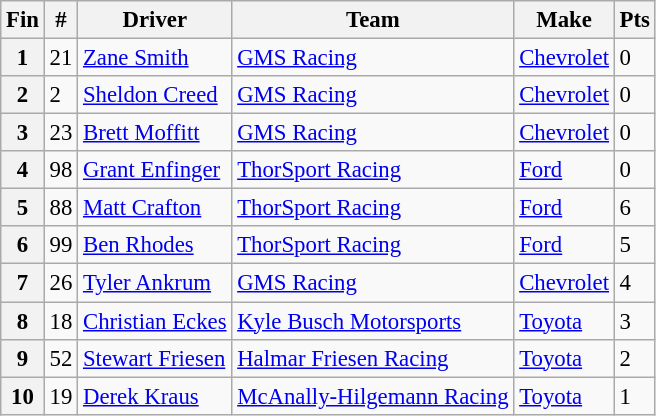<table class="wikitable" style="font-size:95%">
<tr>
<th>Fin</th>
<th>#</th>
<th>Driver</th>
<th>Team</th>
<th>Make</th>
<th>Pts</th>
</tr>
<tr>
<th>1</th>
<td>21</td>
<td><a href='#'>Zane Smith</a></td>
<td><a href='#'>GMS Racing</a></td>
<td><a href='#'>Chevrolet</a></td>
<td>0</td>
</tr>
<tr>
<th>2</th>
<td>2</td>
<td><a href='#'>Sheldon Creed</a></td>
<td><a href='#'>GMS Racing</a></td>
<td><a href='#'>Chevrolet</a></td>
<td>0</td>
</tr>
<tr>
<th>3</th>
<td>23</td>
<td><a href='#'>Brett Moffitt</a></td>
<td><a href='#'>GMS Racing</a></td>
<td><a href='#'>Chevrolet</a></td>
<td>0</td>
</tr>
<tr>
<th>4</th>
<td>98</td>
<td><a href='#'>Grant Enfinger</a></td>
<td><a href='#'>ThorSport Racing</a></td>
<td><a href='#'>Ford</a></td>
<td>0</td>
</tr>
<tr>
<th>5</th>
<td>88</td>
<td><a href='#'>Matt Crafton</a></td>
<td><a href='#'>ThorSport Racing</a></td>
<td><a href='#'>Ford</a></td>
<td>6</td>
</tr>
<tr>
<th>6</th>
<td>99</td>
<td><a href='#'>Ben Rhodes</a></td>
<td><a href='#'>ThorSport Racing</a></td>
<td><a href='#'>Ford</a></td>
<td>5</td>
</tr>
<tr>
<th>7</th>
<td>26</td>
<td><a href='#'>Tyler Ankrum</a></td>
<td><a href='#'>GMS Racing</a></td>
<td><a href='#'>Chevrolet</a></td>
<td>4</td>
</tr>
<tr>
<th>8</th>
<td>18</td>
<td><a href='#'>Christian Eckes</a></td>
<td><a href='#'>Kyle Busch Motorsports</a></td>
<td><a href='#'>Toyota</a></td>
<td>3</td>
</tr>
<tr>
<th>9</th>
<td>52</td>
<td><a href='#'>Stewart Friesen</a></td>
<td><a href='#'>Halmar Friesen Racing</a></td>
<td><a href='#'>Toyota</a></td>
<td>2</td>
</tr>
<tr>
<th>10</th>
<td>19</td>
<td><a href='#'>Derek Kraus</a></td>
<td><a href='#'>McAnally-Hilgemann Racing</a></td>
<td><a href='#'>Toyota</a></td>
<td>1</td>
</tr>
</table>
